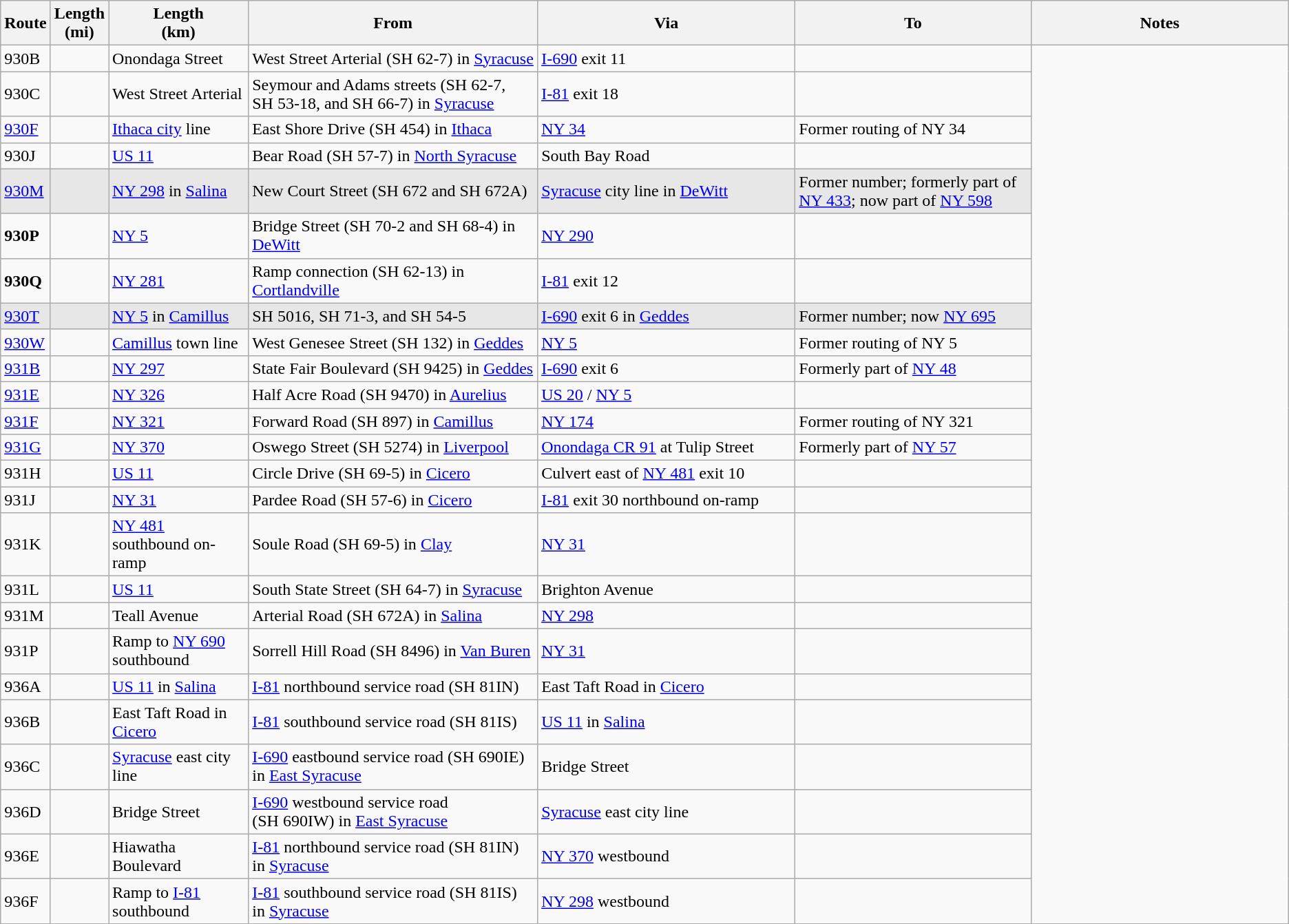<table class="wikitable sortable">
<tr>
<th>Route</th>
<th>Length<br>(mi)</th>
<th>Length<br>(km)</th>
<th>From</th>
<th width="20%">Via</th>
<th>To</th>
<th width="20%">Notes</th>
</tr>
<tr>
<td id="30B">930B</td>
<td></td>
<td>Onondaga Street</td>
<td>West Street Arterial (SH 62-7) in <a href='#'>Syracuse</a></td>
<td><a href='#'>I-690</a> exit 11</td>
<td></td>
</tr>
<tr>
<td id="30C">930C</td>
<td></td>
<td>West Street Arterial</td>
<td>Seymour and Adams streets (SH 62-7, SH 53-18, and SH 66-7) in <a href='#'>Syracuse</a></td>
<td><a href='#'>I-81</a> exit 18</td>
<td></td>
</tr>
<tr>
<td><a href='#'>930F</a></td>
<td></td>
<td><a href='#'>Ithaca city</a> line</td>
<td>East Shore Drive (SH 454) in <a href='#'>Ithaca</a></td>
<td><a href='#'>NY&nbsp;34</a></td>
<td>Former routing of NY 34</td>
</tr>
<tr>
<td id="30J">930J</td>
<td></td>
<td><a href='#'>US 11</a></td>
<td>Bear Road (SH 57-7) in <a href='#'>North Syracuse</a></td>
<td>South Bay Road</td>
<td></td>
</tr>
<tr style="background-color:#e7e7e7">
<td><a href='#'>930M</a></td>
<td></td>
<td><a href='#'>NY&nbsp;298</a> in <a href='#'>Salina</a></td>
<td>New Court Street (SH 672 and SH 672A)</td>
<td><a href='#'>Syracuse</a> city line in <a href='#'>DeWitt</a></td>
<td>Former number; formerly part of <a href='#'>NY&nbsp;433</a>; now part of <a href='#'>NY&nbsp;598</a></td>
</tr>
<tr>
<td id="30P"><strong>930P</strong></td>
<td></td>
<td><a href='#'>NY&nbsp;5</a></td>
<td>Bridge Street (SH 70-2 and SH 68-4) in <a href='#'>DeWitt</a></td>
<td><a href='#'>NY&nbsp;290</a></td>
<td></td>
</tr>
<tr>
<td id="30Q"><strong>930Q</strong></td>
<td></td>
<td><a href='#'>NY&nbsp;281</a></td>
<td>Ramp connection (SH 62-13) in <a href='#'>Cortlandville</a></td>
<td><a href='#'>I-81</a> exit 12</td>
<td></td>
</tr>
<tr style="background-color:#e7e7e7">
<td><a href='#'>930T</a></td>
<td></td>
<td><a href='#'>NY&nbsp;5</a> in <a href='#'>Camillus</a></td>
<td>SH 5016, SH 71-3, and SH 54-5</td>
<td><a href='#'>I-690</a> exit 6 in <a href='#'>Geddes</a></td>
<td>Former number; now <a href='#'>NY&nbsp;695</a></td>
</tr>
<tr>
<td><a href='#'>930W</a></td>
<td></td>
<td><a href='#'>Camillus</a> town line</td>
<td>West Genesee Street (SH 132) in <a href='#'>Geddes</a></td>
<td><a href='#'>NY&nbsp;5</a></td>
<td>Former routing of NY 5</td>
</tr>
<tr>
<td><a href='#'>931B</a></td>
<td></td>
<td><a href='#'>NY&nbsp;297</a></td>
<td>State Fair Boulevard (SH 9425) in <a href='#'>Geddes</a></td>
<td><a href='#'>I-690</a> exit 6</td>
<td>Formerly part of <a href='#'>NY&nbsp;48</a></td>
</tr>
<tr>
<td><a href='#'>931E</a></td>
<td></td>
<td><a href='#'>NY&nbsp;326</a></td>
<td>Half Acre Road (SH 9470) in <a href='#'>Aurelius</a></td>
<td><a href='#'>US 20</a> / <a href='#'>NY&nbsp;5</a></td>
<td></td>
</tr>
<tr>
<td><a href='#'>931F</a></td>
<td></td>
<td><a href='#'>NY&nbsp;321</a></td>
<td>Forward Road (SH 897) in <a href='#'>Camillus</a></td>
<td><a href='#'>NY&nbsp;174</a></td>
<td>Former routing of NY 321</td>
</tr>
<tr>
<td><a href='#'>931G</a></td>
<td></td>
<td><a href='#'>NY&nbsp;370</a></td>
<td>Oswego Street (SH 5274) in <a href='#'>Liverpool</a></td>
<td><a href='#'>Onondaga CR 91</a> at Tulip Street</td>
<td>Formerly part of <a href='#'>NY&nbsp;57</a></td>
</tr>
<tr>
<td id="31H">931H</td>
<td></td>
<td><a href='#'>US 11</a></td>
<td>Circle Drive (SH 69-5) in <a href='#'>Cicero</a></td>
<td>Culvert east of <a href='#'>NY&nbsp;481</a> exit 10</td>
<td></td>
</tr>
<tr>
<td id="31J">931J</td>
<td></td>
<td><a href='#'>NY&nbsp;31</a></td>
<td>Pardee Road (SH 57-6) in <a href='#'>Cicero</a></td>
<td><a href='#'>I-81</a> exit 30 northbound on-ramp</td>
<td></td>
</tr>
<tr>
<td id="31K">931K</td>
<td></td>
<td><a href='#'>NY&nbsp;481</a> southbound on-ramp</td>
<td>Soule Road (SH 69-5) in <a href='#'>Clay</a></td>
<td><a href='#'>NY&nbsp;31</a></td>
<td></td>
</tr>
<tr>
<td id="31L">931L</td>
<td></td>
<td><a href='#'>US 11</a></td>
<td>South State Street (SH 64-7) in <a href='#'>Syracuse</a></td>
<td>Brighton Avenue</td>
<td></td>
</tr>
<tr>
<td id="31M">931M</td>
<td></td>
<td>Teall Avenue</td>
<td>Arterial Road (SH 672A) in <a href='#'>Salina</a></td>
<td><a href='#'>NY&nbsp;298</a></td>
<td></td>
</tr>
<tr>
<td id="31P">931P</td>
<td></td>
<td>Ramp to <a href='#'>NY&nbsp;690</a> southbound</td>
<td>Sorrell Hill Road (SH 8496) in <a href='#'>Van Buren</a></td>
<td><a href='#'>NY&nbsp;31</a></td>
<td></td>
</tr>
<tr>
<td id="36A">936A</td>
<td></td>
<td><a href='#'>US 11</a> in <a href='#'>Salina</a></td>
<td><a href='#'>I-81</a> northbound service road (SH 81IN)</td>
<td>East Taft Road in <a href='#'>Cicero</a></td>
<td></td>
</tr>
<tr>
<td id="36B">936B</td>
<td></td>
<td>East Taft Road in <a href='#'>Cicero</a></td>
<td><a href='#'>I-81</a> southbound service road (SH 81IS)</td>
<td><a href='#'>US 11</a> in <a href='#'>Salina</a></td>
<td></td>
</tr>
<tr>
<td id="36C">936C</td>
<td></td>
<td><a href='#'>Syracuse</a> east city line</td>
<td><a href='#'>I-690</a> eastbound service road (SH 690IE) in <a href='#'>East Syracuse</a></td>
<td>Bridge Street</td>
<td></td>
</tr>
<tr>
<td id="36D">936D</td>
<td></td>
<td>Bridge Street</td>
<td><a href='#'>I-690</a> westbound service road (SH 690IW) in <a href='#'>East Syracuse</a></td>
<td><a href='#'>Syracuse</a> east city line</td>
<td></td>
</tr>
<tr>
<td id="36E">936E</td>
<td></td>
<td>Hiawatha Boulevard</td>
<td><a href='#'>I-81</a> northbound service road (SH 81IN) in <a href='#'>Syracuse</a></td>
<td><a href='#'>NY&nbsp;370</a> westbound</td>
<td></td>
</tr>
<tr>
<td id="36F">936F</td>
<td></td>
<td>Ramp to <a href='#'>I-81</a> southbound</td>
<td><a href='#'>I-81</a> southbound service road (SH 81IS) in <a href='#'>Syracuse</a></td>
<td><a href='#'>NY&nbsp;298</a> westbound</td>
<td></td>
</tr>
</table>
